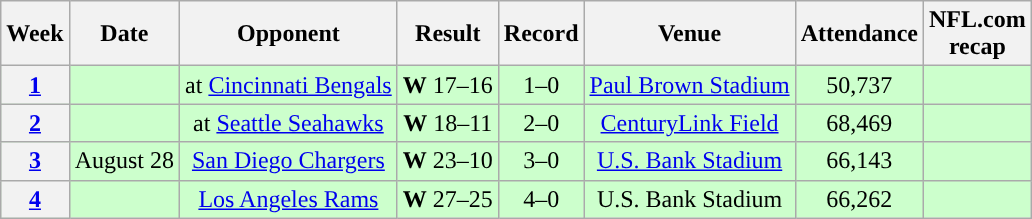<table class="wikitable" style="text-align:center">
<tr>
<th>Week</th>
<th>Date</th>
<th>Opponent</th>
<th>Result</th>
<th>Record</th>
<th>Venue</th>
<th>Attendance</th>
<th>NFL.com<br>recap</th>
</tr>
<tr style="background:#cfc">
<th><a href='#'>1</a></th>
<td></td>
<td>at <a href='#'>Cincinnati Bengals</a></td>
<td><strong>W</strong> 17–16</td>
<td>1–0</td>
<td><a href='#'>Paul Brown Stadium</a></td>
<td>50,737</td>
<td></td>
</tr>
<tr style="background:#cfc">
<th><a href='#'>2</a></th>
<td></td>
<td>at <a href='#'>Seattle Seahawks</a></td>
<td><strong>W</strong> 18–11</td>
<td>2–0</td>
<td><a href='#'>CenturyLink Field</a></td>
<td>68,469</td>
<td></td>
</tr>
<tr style="background:#cfc">
<th><a href='#'>3</a></th>
<td>August 28</td>
<td><a href='#'>San Diego Chargers</a></td>
<td><strong>W</strong> 23–10</td>
<td>3–0</td>
<td><a href='#'>U.S. Bank Stadium</a></td>
<td>66,143</td>
<td></td>
</tr>
<tr style="background:#cfc">
<th><a href='#'>4</a></th>
<td></td>
<td><a href='#'>Los Angeles Rams</a></td>
<td><strong>W</strong> 27–25</td>
<td>4–0</td>
<td>U.S. Bank Stadium</td>
<td>66,262</td>
<td></td>
</tr>
</table>
